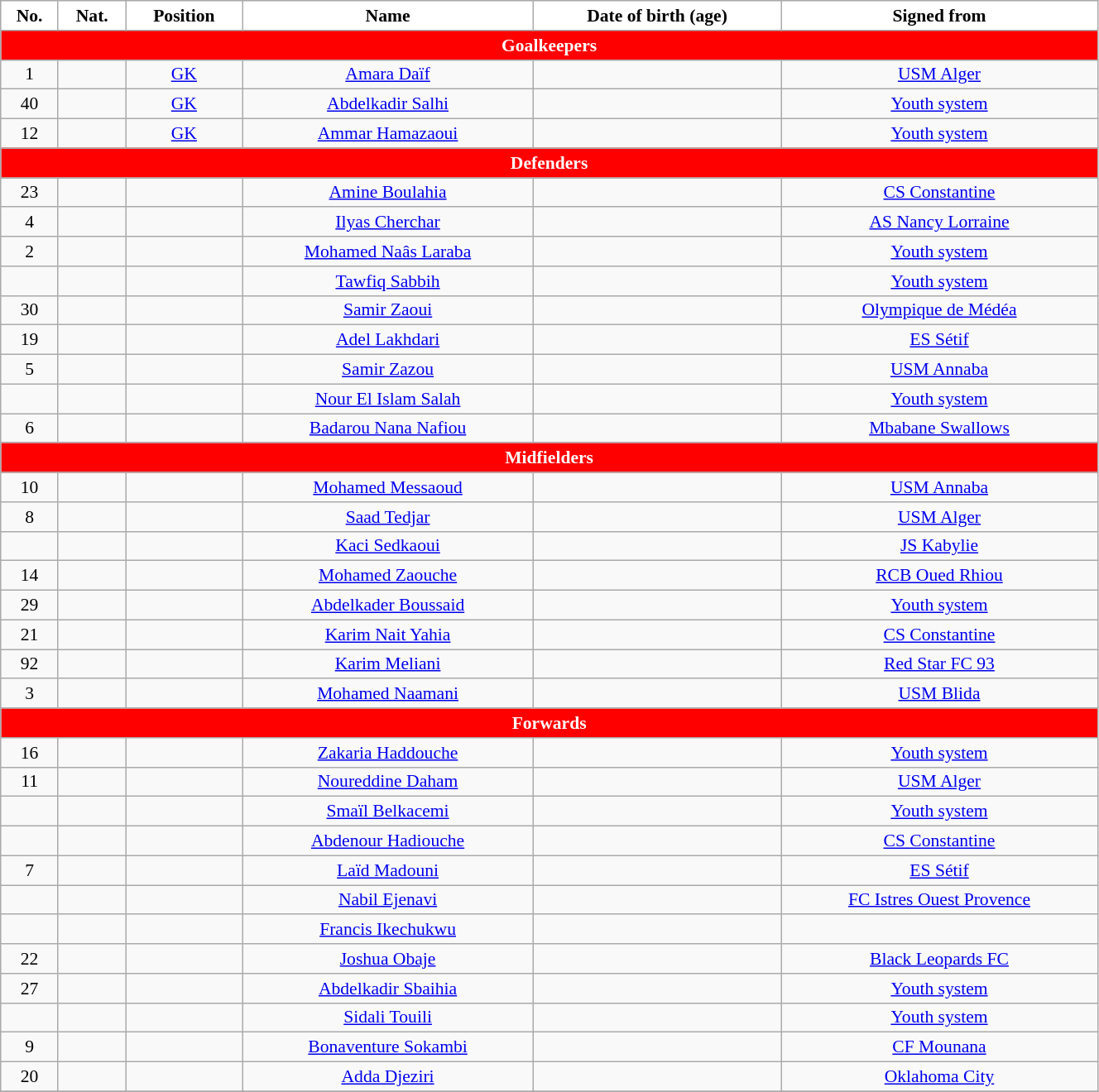<table class="wikitable" style="text-align:center; font-size:90%; width:70%">
<tr>
<th style="background:white; color:black; text-align:center;">No.</th>
<th style="background:white; color:black; text-align:center;">Nat.</th>
<th style="background:white; color:black; text-align:center;">Position</th>
<th style="background:white; color:black; text-align:center;">Name</th>
<th style="background:white; color:black; text-align:center;">Date of birth (age)</th>
<th style="background:white; color:black; text-align:center;">Signed from</th>
</tr>
<tr>
<th colspan="10" style="background:#FF0000; color:white; text-align:center;">Goalkeepers</th>
</tr>
<tr>
<td>1</td>
<td></td>
<td><a href='#'>GK</a></td>
<td><a href='#'>Amara Daïf</a></td>
<td></td>
<td> <a href='#'>USM Alger</a></td>
</tr>
<tr>
<td>40</td>
<td></td>
<td><a href='#'>GK</a></td>
<td><a href='#'>Abdelkadir Salhi</a></td>
<td></td>
<td><a href='#'>Youth system</a></td>
</tr>
<tr>
<td>12</td>
<td></td>
<td><a href='#'>GK</a></td>
<td><a href='#'>Ammar Hamazaoui</a></td>
<td></td>
<td><a href='#'>Youth system</a></td>
</tr>
<tr>
<th colspan="10" style="background:#FF0000; color:white; text-align:center;">Defenders</th>
</tr>
<tr>
<td>23</td>
<td></td>
<td></td>
<td><a href='#'>Amine Boulahia</a></td>
<td></td>
<td> <a href='#'>CS Constantine</a></td>
</tr>
<tr>
<td>4</td>
<td></td>
<td></td>
<td><a href='#'>Ilyas Cherchar</a></td>
<td></td>
<td> <a href='#'>AS Nancy Lorraine</a></td>
</tr>
<tr>
<td>2</td>
<td></td>
<td></td>
<td><a href='#'>Mohamed Naâs Laraba</a></td>
<td></td>
<td><a href='#'>Youth system</a></td>
</tr>
<tr>
<td></td>
<td></td>
<td></td>
<td><a href='#'>Tawfiq Sabbih</a></td>
<td></td>
<td><a href='#'>Youth system</a></td>
</tr>
<tr>
<td>30</td>
<td></td>
<td></td>
<td><a href='#'>Samir Zaoui</a></td>
<td></td>
<td> <a href='#'>Olympique de Médéa</a></td>
</tr>
<tr>
<td>19</td>
<td></td>
<td></td>
<td><a href='#'>Adel Lakhdari</a></td>
<td></td>
<td> <a href='#'>ES Sétif</a></td>
</tr>
<tr>
<td>5</td>
<td></td>
<td></td>
<td><a href='#'>Samir Zazou</a></td>
<td></td>
<td> <a href='#'>USM Annaba</a></td>
</tr>
<tr>
<td></td>
<td></td>
<td></td>
<td><a href='#'>Nour El Islam Salah</a></td>
<td></td>
<td><a href='#'>Youth system</a></td>
</tr>
<tr>
<td>6</td>
<td></td>
<td></td>
<td><a href='#'>Badarou Nana Nafiou</a></td>
<td></td>
<td> <a href='#'>Mbabane Swallows</a></td>
</tr>
<tr>
<th colspan="10" style="background:#FF0000; color:white; text-align:center;">Midfielders</th>
</tr>
<tr>
<td>10</td>
<td></td>
<td></td>
<td><a href='#'>Mohamed Messaoud</a></td>
<td></td>
<td> <a href='#'>USM Annaba</a></td>
</tr>
<tr>
<td>8</td>
<td></td>
<td></td>
<td><a href='#'>Saad Tedjar</a></td>
<td></td>
<td> <a href='#'>USM Alger</a></td>
</tr>
<tr>
<td></td>
<td></td>
<td></td>
<td><a href='#'>Kaci Sedkaoui</a></td>
<td></td>
<td> <a href='#'>JS Kabylie</a></td>
</tr>
<tr>
<td>14</td>
<td></td>
<td></td>
<td><a href='#'>Mohamed Zaouche</a></td>
<td></td>
<td> <a href='#'>RCB Oued Rhiou</a></td>
</tr>
<tr>
<td>29</td>
<td></td>
<td></td>
<td><a href='#'>Abdelkader Boussaid</a></td>
<td></td>
<td><a href='#'>Youth system</a></td>
</tr>
<tr>
<td>21</td>
<td></td>
<td></td>
<td><a href='#'>Karim Nait Yahia</a></td>
<td></td>
<td> <a href='#'>CS Constantine</a></td>
</tr>
<tr>
<td>92</td>
<td></td>
<td></td>
<td><a href='#'>Karim Meliani</a></td>
<td></td>
<td> <a href='#'>Red Star FC 93</a></td>
</tr>
<tr>
<td>3</td>
<td></td>
<td></td>
<td><a href='#'>Mohamed Naamani</a></td>
<td></td>
<td> <a href='#'>USM Blida</a></td>
</tr>
<tr>
<th colspan="10" style="background:#FF0000; color:white; text-align:center;">Forwards</th>
</tr>
<tr>
<td>16</td>
<td></td>
<td></td>
<td><a href='#'>Zakaria Haddouche</a></td>
<td></td>
<td><a href='#'>Youth system</a></td>
</tr>
<tr>
<td>11</td>
<td></td>
<td></td>
<td><a href='#'>Noureddine Daham</a></td>
<td></td>
<td> <a href='#'>USM Alger</a></td>
</tr>
<tr>
<td></td>
<td></td>
<td></td>
<td><a href='#'>Smaïl Belkacemi</a></td>
<td></td>
<td><a href='#'>Youth system</a></td>
</tr>
<tr>
<td></td>
<td></td>
<td></td>
<td><a href='#'>Abdenour Hadiouche</a></td>
<td></td>
<td> <a href='#'>CS Constantine</a></td>
</tr>
<tr>
<td>7</td>
<td></td>
<td></td>
<td><a href='#'>Laïd Madouni</a></td>
<td></td>
<td> <a href='#'>ES Sétif</a></td>
</tr>
<tr>
<td></td>
<td></td>
<td></td>
<td><a href='#'>Nabil Ejenavi</a></td>
<td></td>
<td> <a href='#'>FC Istres Ouest Provence</a></td>
</tr>
<tr>
<td></td>
<td></td>
<td></td>
<td><a href='#'>Francis Ikechukwu</a></td>
<td></td>
<td></td>
</tr>
<tr>
<td>22</td>
<td></td>
<td></td>
<td><a href='#'>Joshua Obaje</a></td>
<td></td>
<td> <a href='#'>Black Leopards FC</a></td>
</tr>
<tr>
<td>27</td>
<td></td>
<td></td>
<td><a href='#'>Abdelkadir Sbaihia</a></td>
<td></td>
<td><a href='#'>Youth system</a></td>
</tr>
<tr>
<td></td>
<td></td>
<td></td>
<td><a href='#'>Sidali Touili</a></td>
<td></td>
<td><a href='#'>Youth system</a></td>
</tr>
<tr>
<td>9</td>
<td></td>
<td></td>
<td><a href='#'>Bonaventure Sokambi</a></td>
<td></td>
<td> <a href='#'>CF Mounana</a></td>
</tr>
<tr>
<td>20</td>
<td></td>
<td></td>
<td><a href='#'>Adda Djeziri</a></td>
<td></td>
<td> <a href='#'>Oklahoma City</a></td>
</tr>
<tr>
</tr>
</table>
